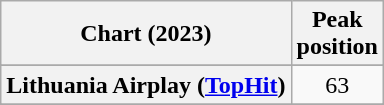<table class="wikitable sortable plainrowheaders" style="text-align:center">
<tr>
<th scope="col">Chart (2023)</th>
<th scope="col">Peak<br>position</th>
</tr>
<tr>
</tr>
<tr>
<th scope="row">Lithuania Airplay (<a href='#'>TopHit</a>)</th>
<td>63</td>
</tr>
<tr>
</tr>
<tr>
</tr>
</table>
